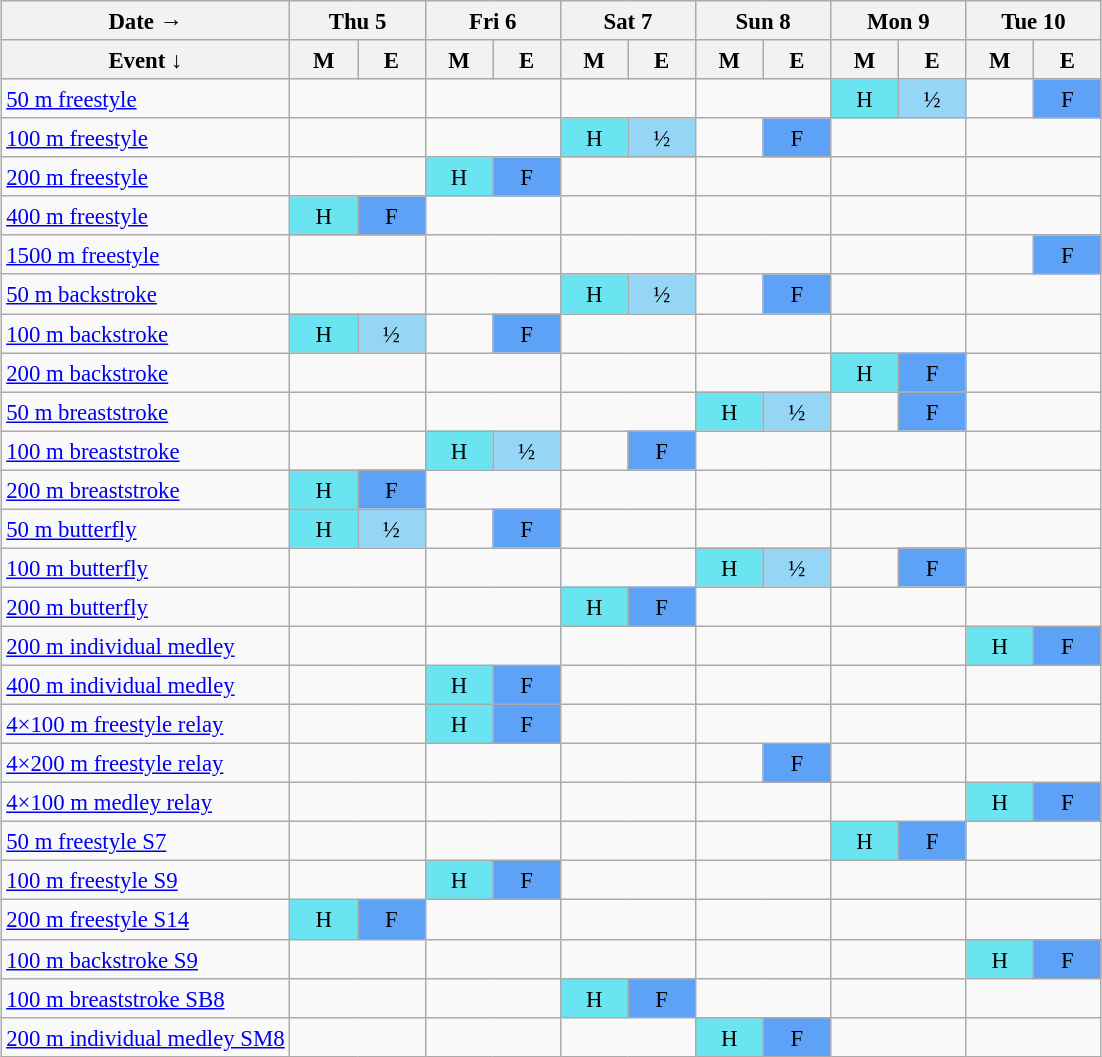<table class="wikitable" style="margin:0.5em auto; font-size:95%; line-height:1.25em;">
<tr style="text-align:center;">
<th>Date →</th>
<th colspan="2">Thu 5</th>
<th colspan="2">Fri 6</th>
<th colspan="2">Sat 7</th>
<th colspan="2">Sun 8</th>
<th colspan="2">Mon 9</th>
<th colspan="2">Tue 10</th>
</tr>
<tr>
<th>Event ↓</th>
<th style="width:2.5em;">M</th>
<th style="width:2.5em;">E</th>
<th style="width:2.5em;">M</th>
<th style="width:2.5em;">E</th>
<th style="width:2.5em;">M</th>
<th style="width:2.5em;">E</th>
<th style="width:2.5em;">M</th>
<th style="width:2.5em;">E</th>
<th style="width:2.5em;">M</th>
<th style="width:2.5em;">E</th>
<th style="width:2.5em;">M</th>
<th style="width:2.5em;">E</th>
</tr>
<tr style="text-align:center;">
<td style="text-align:left;"><a href='#'>50 m freestyle</a></td>
<td colspan="2"></td>
<td colspan="2"></td>
<td colspan="2"></td>
<td colspan="2"></td>
<td style="background-color:#6be4f2;">H</td>
<td style="background-color:#95d6f7;">½</td>
<td></td>
<td style="background-color:#5ea2f7;">F</td>
</tr>
<tr style="text-align:center;">
<td style="text-align:left;"><a href='#'>100 m freestyle</a></td>
<td colspan="2"></td>
<td colspan="2"></td>
<td style="background-color:#6be4f2;">H</td>
<td style="background-color:#95d6f7;">½</td>
<td></td>
<td style="background-color:#5ea2f7;">F</td>
<td colspan="2"></td>
<td colspan="2"></td>
</tr>
<tr style="text-align:center;">
<td style="text-align:left;"><a href='#'>200 m freestyle</a></td>
<td colspan="2"></td>
<td style="background-color:#6be4f2;">H</td>
<td style="background-color:#5ea2f7;">F</td>
<td colspan="2"></td>
<td colspan="2"></td>
<td colspan="2"></td>
<td colspan="2"></td>
</tr>
<tr style="text-align:center;">
<td style="text-align:left;"><a href='#'>400 m freestyle</a></td>
<td style="background-color:#6be4f2;">H</td>
<td style="background-color:#5ea2f7;">F</td>
<td colspan="2"></td>
<td colspan="2"></td>
<td colspan="2"></td>
<td colspan="2"></td>
<td colspan="2"></td>
</tr>
<tr style="text-align:center;">
<td style="text-align:left;"><a href='#'>1500 m freestyle</a></td>
<td colspan="2"></td>
<td colspan="2"></td>
<td colspan="2"></td>
<td colspan="2"></td>
<td colspan="2"></td>
<td></td>
<td style="background-color:#5ea2f7;">F</td>
</tr>
<tr style="text-align:center;">
<td style="text-align:left;"><a href='#'>50 m backstroke</a></td>
<td colspan="2"></td>
<td colspan="2"></td>
<td style="background-color:#6be4f2;">H</td>
<td style="background-color:#95d6f7;">½</td>
<td></td>
<td style="background-color:#5ea2f7;">F</td>
<td colspan="2"></td>
<td colspan="2"></td>
</tr>
<tr style="text-align:center;">
<td style="text-align:left;"><a href='#'>100 m backstroke</a></td>
<td style="background-color:#6be4f2;">H</td>
<td style="background-color:#95d6f7;">½</td>
<td></td>
<td style="background-color:#5ea2f7;">F</td>
<td colspan="2"></td>
<td colspan="2"></td>
<td colspan="2"></td>
<td colspan="2"></td>
</tr>
<tr style="text-align:center;">
<td style="text-align:left;"><a href='#'>200 m backstroke</a></td>
<td colspan="2"></td>
<td colspan="2"></td>
<td colspan="2"></td>
<td colspan="2"></td>
<td style="background-color:#6be4f2;">H</td>
<td style="background-color:#5ea2f7;">F</td>
<td colspan="2"></td>
</tr>
<tr style="text-align:center;">
<td style="text-align:left;"><a href='#'>50 m breaststroke</a></td>
<td colspan="2"></td>
<td colspan="2"></td>
<td colspan="2"></td>
<td style="background-color:#6be4f2;">H</td>
<td style="background-color:#95d6f7;">½</td>
<td></td>
<td style="background-color:#5ea2f7;">F</td>
<td colspan="2"></td>
</tr>
<tr style="text-align:center;">
<td style="text-align:left;"><a href='#'>100 m breaststroke</a></td>
<td colspan="2"></td>
<td style="background-color:#6be4f2;">H</td>
<td style="background-color:#95d6f7;">½</td>
<td></td>
<td style="background-color:#5ea2f7;">F</td>
<td colspan="2"></td>
<td colspan="2"></td>
<td colspan="2"></td>
</tr>
<tr style="text-align:center;">
<td style="text-align:left;"><a href='#'>200 m breaststroke</a></td>
<td style="background-color:#6be4f2;">H</td>
<td style="background-color:#5ea2f7;">F</td>
<td colspan="2"></td>
<td colspan="2"></td>
<td colspan="2"></td>
<td colspan="2"></td>
<td colspan="2"></td>
</tr>
<tr style="text-align:center;">
<td style="text-align:left;"><a href='#'>50 m butterfly</a></td>
<td style="background-color:#6be4f2;">H</td>
<td style="background-color:#95d6f7;">½</td>
<td></td>
<td style="background-color:#5ea2f7;">F</td>
<td colspan="2"></td>
<td colspan="2"></td>
<td colspan="2"></td>
<td colspan="2"></td>
</tr>
<tr style="text-align:center;">
<td style="text-align:left;"><a href='#'>100 m butterfly</a></td>
<td colspan="2"></td>
<td colspan="2"></td>
<td colspan="2"></td>
<td style="background-color:#6be4f2;">H</td>
<td style="background-color:#95d6f7;">½</td>
<td></td>
<td style="background-color:#5ea2f7;">F</td>
<td colspan="2"></td>
</tr>
<tr style="text-align:center;">
<td style="text-align:left;"><a href='#'>200 m butterfly</a></td>
<td colspan="2"></td>
<td colspan="2"></td>
<td style="background-color:#6be4f2;">H</td>
<td style="background-color:#5ea2f7;">F</td>
<td colspan="2"></td>
<td colspan="2"></td>
<td colspan="2"></td>
</tr>
<tr style="text-align:center;">
<td style="text-align:left;"><a href='#'>200 m individual medley</a></td>
<td colspan="2"></td>
<td colspan="2"></td>
<td colspan="2"></td>
<td colspan="2"></td>
<td colspan="2"></td>
<td style="background-color:#6be4f2;">H</td>
<td style="background-color:#5ea2f7;">F</td>
</tr>
<tr style="text-align:center;">
<td style="text-align:left;"><a href='#'>400 m individual medley</a></td>
<td colspan="2"></td>
<td style="background-color:#6be4f2;">H</td>
<td style="background-color:#5ea2f7;">F</td>
<td colspan="2"></td>
<td colspan="2"></td>
<td colspan="2"></td>
<td colspan="2"></td>
</tr>
<tr style="text-align:center;">
<td style="text-align:left;"><a href='#'>4×100 m freestyle relay</a></td>
<td colspan="2"></td>
<td style="background-color:#6be4f2;">H</td>
<td style="background-color:#5ea2f7;">F</td>
<td colspan="2"></td>
<td colspan="2"></td>
<td colspan="2"></td>
<td colspan="2"></td>
</tr>
<tr style="text-align:center;">
<td style="text-align:left;"><a href='#'>4×200 m freestyle relay</a></td>
<td colspan="2"></td>
<td colspan="2"></td>
<td colspan="2"></td>
<td></td>
<td style="background-color:#5ea2f7;">F</td>
<td colspan="2"></td>
<td colspan="2"></td>
</tr>
<tr style="text-align:center;">
<td style="text-align:left;"><a href='#'>4×100 m medley relay</a></td>
<td colspan="2"></td>
<td colspan="2"></td>
<td colspan="2"></td>
<td colspan="2"></td>
<td colspan="2"></td>
<td style="background-color:#6be4f2;">H</td>
<td style="background-color:#5ea2f7;">F</td>
</tr>
<tr style="text-align:center;">
<td style="text-align:left;"><a href='#'>50 m freestyle S7</a></td>
<td colspan="2"></td>
<td colspan="2"></td>
<td colspan="2"></td>
<td colspan="2"></td>
<td style="background-color:#6be4f2;">H</td>
<td style="background-color:#5ea2f7;">F</td>
<td colspan="2"></td>
</tr>
<tr style="text-align:center;">
<td style="text-align:left;"><a href='#'>100 m freestyle S9</a></td>
<td colspan="2"></td>
<td style="background-color:#6be4f2;">H</td>
<td style="background-color:#5ea2f7;">F</td>
<td colspan="2"></td>
<td colspan="2"></td>
<td colspan="2"></td>
<td colspan="2"></td>
</tr>
<tr style="text-align:center;">
<td style="text-align:left;"><a href='#'>200 m freestyle S14</a></td>
<td style="background-color:#6be4f2;">H</td>
<td style="background-color:#5ea2f7;">F</td>
<td colspan="2"></td>
<td colspan="2"></td>
<td colspan="2"></td>
<td colspan="2"></td>
<td colspan="2"></td>
</tr>
<tr style="text-align:center;">
<td style="text-align:left;"><a href='#'>100 m backstroke S9</a></td>
<td colspan="2"></td>
<td colspan="2"></td>
<td colspan="2"></td>
<td colspan="2"></td>
<td colspan="2"></td>
<td style="background-color:#6be4f2;">H</td>
<td style="background-color:#5ea2f7;">F</td>
</tr>
<tr style="text-align:center;">
<td style="text-align:left;"><a href='#'>100 m breaststroke SB8</a></td>
<td colspan="2"></td>
<td colspan="2"></td>
<td style="background-color:#6be4f2;">H</td>
<td style="background-color:#5ea2f7;">F</td>
<td colspan="2"></td>
<td colspan="2"></td>
<td colspan="2"></td>
</tr>
<tr style="text-align:center;">
<td style="text-align:left;"><a href='#'>200 m individual medley SM8</a></td>
<td colspan="2"></td>
<td colspan="2"></td>
<td colspan="2"></td>
<td style="background-color:#6be4f2;">H</td>
<td style="background-color:#5ea2f7;">F</td>
<td colspan="2"></td>
<td colspan="2"></td>
</tr>
</table>
